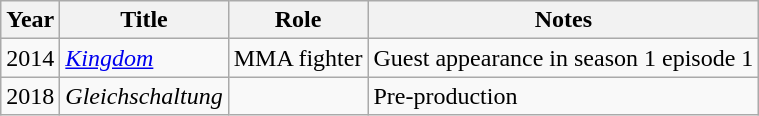<table class="wikitable sortable">
<tr>
<th>Year</th>
<th>Title</th>
<th>Role</th>
<th class="unsortable">Notes</th>
</tr>
<tr>
<td>2014</td>
<td><em><a href='#'>Kingdom</a></em></td>
<td>MMA fighter</td>
<td>Guest appearance in season 1 episode 1</td>
</tr>
<tr>
<td>2018</td>
<td><em>Gleichschaltung</em></td>
<td></td>
<td>Pre-production</td>
</tr>
</table>
